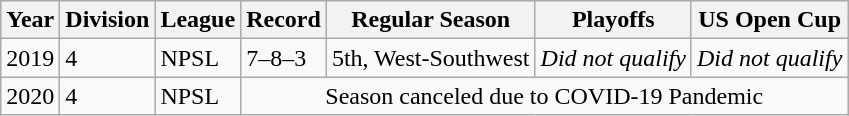<table class="wikitable">
<tr>
<th>Year</th>
<th>Division</th>
<th>League</th>
<th>Record</th>
<th>Regular Season</th>
<th>Playoffs</th>
<th>US Open Cup</th>
</tr>
<tr>
<td>2019</td>
<td>4</td>
<td>NPSL</td>
<td>7–8–3</td>
<td>5th, West-Southwest</td>
<td><em>Did not qualify</em></td>
<td><em>Did not qualify</em></td>
</tr>
<tr>
<td>2020</td>
<td>4</td>
<td>NPSL</td>
<td colspan=4 align=center>Season canceled due to COVID-19 Pandemic</td>
</tr>
</table>
